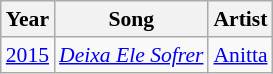<table class="wikitable" style="font-size: 90%;">
<tr>
<th>Year</th>
<th>Song</th>
<th>Artist</th>
</tr>
<tr>
<td><a href='#'>2015</a></td>
<td><em><a href='#'>Deixa Ele Sofrer</a></em> </td>
<td><a href='#'>Anitta</a></td>
</tr>
</table>
